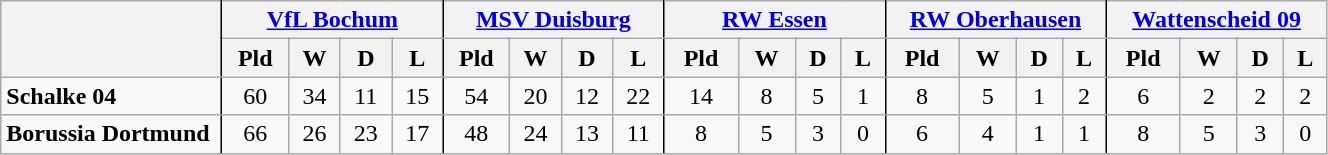<table class="wikitable nowrap" style="text-align: center;">
<tr>
<th rowspan="2" width=140 style="border-right: 1pt black solid"></th>
<th colspan="4" width=140 style="border-right: 1pt black solid"><a href='#'>VfL Bochum</a></th>
<th colspan="4" width=140 style="border-right: 1pt black solid"><a href='#'>MSV Duisburg</a></th>
<th colspan="4" width=140 style="border-right: 1pt black solid"><a href='#'>RW Essen</a></th>
<th colspan="4" width=140 style="border-right: 1pt black solid"><a href='#'>RW Oberhausen</a></th>
<th colspan="4" width=140><a href='#'>Wattenscheid 09</a></th>
</tr>
<tr>
<th>Pld</th>
<th>W</th>
<th>D</th>
<th style="border-right: 1pt black solid">L</th>
<th>Pld</th>
<th>W</th>
<th>D</th>
<th style="border-right: 1pt black solid">L</th>
<th>Pld</th>
<th>W</th>
<th>D</th>
<th style="border-right: 1pt black solid">L</th>
<th>Pld</th>
<th>W</th>
<th>D</th>
<th style="border-right: 1pt black solid">L</th>
<th>Pld</th>
<th>W</th>
<th>D</th>
<th>L</th>
</tr>
<tr>
<td align="left" style="border-right: 1pt black solid"><strong>Schalke 04</strong></td>
<td>60</td>
<td>34</td>
<td>11</td>
<td style="border-right: 1pt black solid">15</td>
<td>54</td>
<td>20</td>
<td>12</td>
<td style="border-right: 1pt black solid">22</td>
<td>14</td>
<td>8</td>
<td>5</td>
<td style="border-right: 1pt black solid">1</td>
<td>8</td>
<td>5</td>
<td>1</td>
<td style="border-right: 1pt black solid">2</td>
<td>6</td>
<td>2</td>
<td>2</td>
<td>2</td>
</tr>
<tr>
<td align="left" style="border-right: 1pt black solid"><strong>Borussia Dortmund</strong></td>
<td>66</td>
<td>26</td>
<td>23</td>
<td style="border-right: 1pt black solid">17</td>
<td>48</td>
<td>24</td>
<td>13</td>
<td style="border-right: 1pt black solid">11</td>
<td>8</td>
<td>5</td>
<td>3</td>
<td style="border-right: 1pt black solid">0</td>
<td>6</td>
<td>4</td>
<td>1</td>
<td style="border-right: 1pt black solid">1</td>
<td>8</td>
<td>5</td>
<td>3</td>
<td>0</td>
</tr>
</table>
